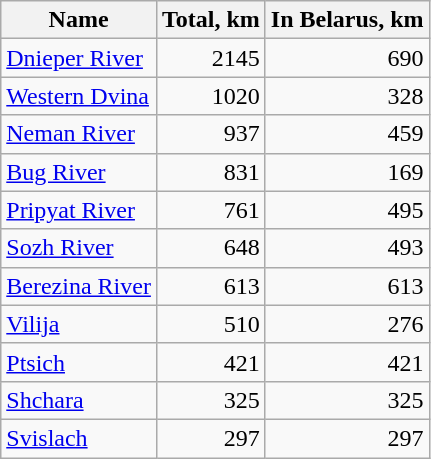<table class=wikitable>
<tr>
<th>Name</th>
<th>Total, km</th>
<th>In Belarus, km</th>
</tr>
<tr>
<td><a href='#'>Dnieper River</a></td>
<td align="right">2145</td>
<td align="right">690</td>
</tr>
<tr>
<td><a href='#'>Western Dvina</a></td>
<td align="right">1020</td>
<td align="right">328</td>
</tr>
<tr>
<td><a href='#'>Neman River</a></td>
<td align="right">937</td>
<td align="right">459</td>
</tr>
<tr>
<td><a href='#'>Bug River</a></td>
<td align="right">831</td>
<td align="right">169</td>
</tr>
<tr>
<td><a href='#'>Pripyat River</a></td>
<td align="right">761</td>
<td align="right">495</td>
</tr>
<tr>
<td><a href='#'>Sozh River</a></td>
<td align="right">648</td>
<td align="right">493</td>
</tr>
<tr>
<td><a href='#'>Berezina River</a></td>
<td align="right">613</td>
<td align="right">613</td>
</tr>
<tr>
<td><a href='#'>Vilija</a></td>
<td align="right">510</td>
<td align="right">276</td>
</tr>
<tr>
<td><a href='#'>Ptsich</a></td>
<td align="right">421</td>
<td align="right">421</td>
</tr>
<tr>
<td><a href='#'>Shchara</a></td>
<td align="right">325</td>
<td align="right">325</td>
</tr>
<tr>
<td><a href='#'>Svislach</a></td>
<td align="right">297</td>
<td align="right">297</td>
</tr>
</table>
